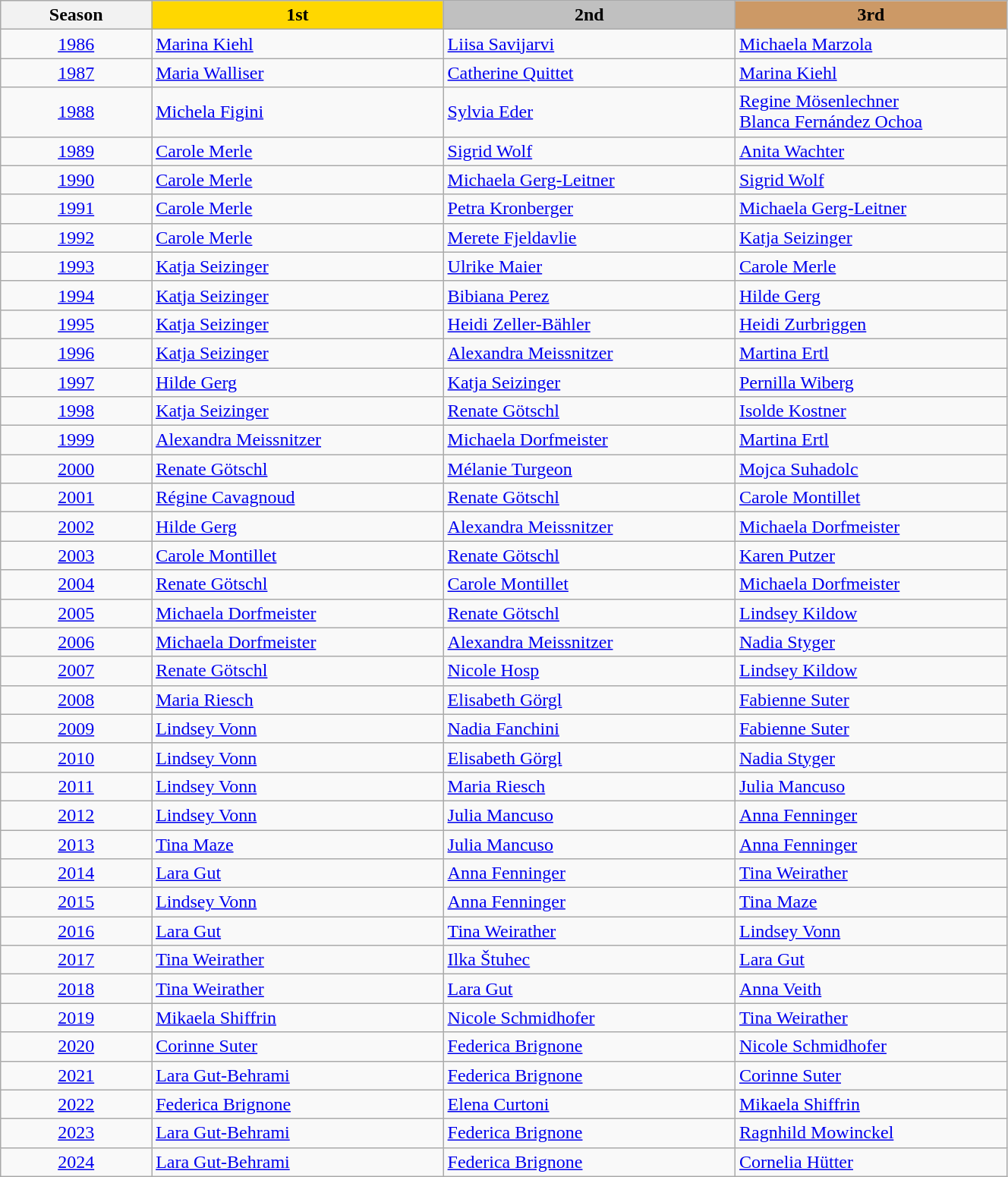<table class="wikitable" width=70% style="font-size:100%; style="text-align:left;">
<tr style="background-color:#EDEDED;">
<th style="background: hintergrundfarbe6; width:15%">Season</th>
<th style="background:    gold; width:29%">1st</th>
<th style="background:  silver; width:29%">2nd</th>
<th style="background: #CC9966; width:29%">3rd</th>
</tr>
<tr>
<td align=center><a href='#'>1986</a></td>
<td> <a href='#'>Marina Kiehl</a></td>
<td> <a href='#'>Liisa Savijarvi</a></td>
<td> <a href='#'>Michaela Marzola</a></td>
</tr>
<tr>
<td align=center><a href='#'>1987</a></td>
<td> <a href='#'>Maria Walliser</a></td>
<td> <a href='#'>Catherine Quittet</a></td>
<td> <a href='#'>Marina Kiehl</a></td>
</tr>
<tr>
<td align=center><a href='#'>1988</a></td>
<td> <a href='#'>Michela Figini</a></td>
<td> <a href='#'>Sylvia Eder</a></td>
<td> <a href='#'>Regine Mösenlechner</a><br> <a href='#'>Blanca Fernández Ochoa</a></td>
</tr>
<tr>
<td align=center><a href='#'>1989</a></td>
<td> <a href='#'>Carole Merle</a></td>
<td> <a href='#'>Sigrid Wolf</a></td>
<td> <a href='#'>Anita Wachter</a></td>
</tr>
<tr>
<td align=center><a href='#'>1990</a></td>
<td> <a href='#'>Carole Merle</a></td>
<td> <a href='#'>Michaela Gerg-Leitner</a></td>
<td> <a href='#'>Sigrid Wolf</a></td>
</tr>
<tr>
<td align=center><a href='#'>1991</a></td>
<td> <a href='#'>Carole Merle</a></td>
<td> <a href='#'>Petra Kronberger</a></td>
<td> <a href='#'>Michaela Gerg-Leitner</a></td>
</tr>
<tr>
<td align=center><a href='#'>1992</a></td>
<td> <a href='#'>Carole Merle</a></td>
<td> <a href='#'>Merete Fjeldavlie</a></td>
<td> <a href='#'>Katja Seizinger</a></td>
</tr>
<tr>
<td align=center><a href='#'>1993</a></td>
<td> <a href='#'>Katja Seizinger</a></td>
<td> <a href='#'>Ulrike Maier</a></td>
<td> <a href='#'>Carole Merle</a></td>
</tr>
<tr>
<td align=center><a href='#'>1994</a></td>
<td> <a href='#'>Katja Seizinger</a></td>
<td> <a href='#'>Bibiana Perez</a></td>
<td> <a href='#'>Hilde Gerg</a></td>
</tr>
<tr>
<td align=center><a href='#'>1995</a></td>
<td> <a href='#'>Katja Seizinger</a></td>
<td> <a href='#'>Heidi Zeller-Bähler</a></td>
<td> <a href='#'>Heidi Zurbriggen</a></td>
</tr>
<tr>
<td align=center><a href='#'>1996</a></td>
<td> <a href='#'>Katja Seizinger</a></td>
<td> <a href='#'>Alexandra Meissnitzer</a></td>
<td> <a href='#'>Martina Ertl</a></td>
</tr>
<tr>
<td align=center><a href='#'>1997</a></td>
<td> <a href='#'>Hilde Gerg</a></td>
<td> <a href='#'>Katja Seizinger</a></td>
<td> <a href='#'>Pernilla Wiberg</a></td>
</tr>
<tr>
<td align=center><a href='#'>1998</a></td>
<td> <a href='#'>Katja Seizinger</a></td>
<td> <a href='#'>Renate Götschl</a></td>
<td> <a href='#'>Isolde Kostner</a></td>
</tr>
<tr>
<td align=center><a href='#'>1999</a></td>
<td> <a href='#'>Alexandra Meissnitzer</a></td>
<td> <a href='#'>Michaela Dorfmeister</a></td>
<td> <a href='#'>Martina Ertl</a></td>
</tr>
<tr>
<td align=center><a href='#'>2000</a></td>
<td> <a href='#'>Renate Götschl</a></td>
<td> <a href='#'>Mélanie Turgeon</a></td>
<td> <a href='#'>Mojca Suhadolc</a></td>
</tr>
<tr>
<td align=center><a href='#'>2001</a></td>
<td> <a href='#'>Régine Cavagnoud</a></td>
<td> <a href='#'>Renate Götschl</a></td>
<td> <a href='#'>Carole Montillet</a></td>
</tr>
<tr>
<td align=center><a href='#'>2002</a></td>
<td> <a href='#'>Hilde Gerg</a></td>
<td> <a href='#'>Alexandra Meissnitzer</a></td>
<td> <a href='#'>Michaela Dorfmeister</a></td>
</tr>
<tr>
<td align=center><a href='#'>2003</a></td>
<td> <a href='#'>Carole Montillet</a></td>
<td> <a href='#'>Renate Götschl</a></td>
<td> <a href='#'>Karen Putzer</a></td>
</tr>
<tr>
<td align=center><a href='#'>2004</a></td>
<td> <a href='#'>Renate Götschl</a></td>
<td> <a href='#'>Carole Montillet</a></td>
<td> <a href='#'>Michaela Dorfmeister</a></td>
</tr>
<tr>
<td align=center><a href='#'>2005</a></td>
<td> <a href='#'>Michaela Dorfmeister</a></td>
<td> <a href='#'>Renate Götschl</a></td>
<td> <a href='#'>Lindsey Kildow</a></td>
</tr>
<tr>
<td align=center><a href='#'>2006</a></td>
<td> <a href='#'>Michaela Dorfmeister</a></td>
<td> <a href='#'>Alexandra Meissnitzer</a></td>
<td> <a href='#'>Nadia Styger</a></td>
</tr>
<tr>
<td align=center><a href='#'>2007</a></td>
<td> <a href='#'>Renate Götschl</a></td>
<td> <a href='#'>Nicole Hosp</a></td>
<td> <a href='#'>Lindsey Kildow</a></td>
</tr>
<tr>
<td align=center><a href='#'>2008</a></td>
<td> <a href='#'>Maria Riesch</a></td>
<td> <a href='#'>Elisabeth Görgl</a></td>
<td> <a href='#'>Fabienne Suter</a></td>
</tr>
<tr>
<td align=center><a href='#'>2009</a></td>
<td> <a href='#'>Lindsey Vonn</a></td>
<td> <a href='#'>Nadia Fanchini</a></td>
<td> <a href='#'>Fabienne Suter</a></td>
</tr>
<tr>
<td align=center><a href='#'>2010</a></td>
<td> <a href='#'>Lindsey Vonn</a></td>
<td> <a href='#'>Elisabeth Görgl</a></td>
<td> <a href='#'>Nadia Styger</a></td>
</tr>
<tr>
<td align=center><a href='#'>2011</a></td>
<td> <a href='#'>Lindsey Vonn</a></td>
<td> <a href='#'>Maria Riesch</a></td>
<td> <a href='#'>Julia Mancuso</a></td>
</tr>
<tr>
<td align=center><a href='#'>2012</a></td>
<td> <a href='#'>Lindsey Vonn</a></td>
<td> <a href='#'>Julia Mancuso</a></td>
<td> <a href='#'>Anna Fenninger</a></td>
</tr>
<tr>
<td align=center><a href='#'>2013</a></td>
<td> <a href='#'>Tina Maze</a></td>
<td> <a href='#'>Julia Mancuso</a></td>
<td> <a href='#'>Anna Fenninger</a></td>
</tr>
<tr>
<td align=center><a href='#'>2014</a></td>
<td> <a href='#'>Lara Gut</a></td>
<td> <a href='#'>Anna Fenninger</a></td>
<td> <a href='#'>Tina Weirather</a></td>
</tr>
<tr>
<td align=center><a href='#'>2015</a></td>
<td> <a href='#'>Lindsey Vonn</a></td>
<td> <a href='#'>Anna Fenninger</a></td>
<td> <a href='#'>Tina Maze</a></td>
</tr>
<tr>
<td align=center><a href='#'>2016</a></td>
<td> <a href='#'>Lara Gut</a></td>
<td> <a href='#'>Tina Weirather</a></td>
<td> <a href='#'>Lindsey Vonn</a></td>
</tr>
<tr>
<td align=center><a href='#'>2017</a></td>
<td> <a href='#'>Tina Weirather</a></td>
<td> <a href='#'>Ilka Štuhec</a></td>
<td> <a href='#'>Lara Gut</a></td>
</tr>
<tr>
<td align=center><a href='#'>2018</a></td>
<td> <a href='#'>Tina Weirather</a></td>
<td> <a href='#'>Lara Gut</a></td>
<td> <a href='#'>Anna Veith</a></td>
</tr>
<tr>
<td align=center><a href='#'>2019</a></td>
<td> <a href='#'>Mikaela Shiffrin</a></td>
<td> <a href='#'>Nicole Schmidhofer</a></td>
<td> <a href='#'>Tina Weirather</a></td>
</tr>
<tr>
<td align=center><a href='#'>2020</a></td>
<td> <a href='#'>Corinne Suter</a></td>
<td> <a href='#'>Federica Brignone</a></td>
<td> <a href='#'>Nicole Schmidhofer</a></td>
</tr>
<tr>
<td align=center><a href='#'>2021</a></td>
<td> <a href='#'>Lara Gut-Behrami</a></td>
<td> <a href='#'>Federica Brignone</a></td>
<td> <a href='#'>Corinne Suter</a></td>
</tr>
<tr>
<td align=center><a href='#'>2022</a></td>
<td> <a href='#'>Federica Brignone</a></td>
<td> <a href='#'>Elena Curtoni</a></td>
<td> <a href='#'>Mikaela Shiffrin</a></td>
</tr>
<tr>
<td align=center><a href='#'>2023</a></td>
<td> <a href='#'>Lara Gut-Behrami</a></td>
<td> <a href='#'>Federica Brignone</a></td>
<td> <a href='#'>Ragnhild Mowinckel</a></td>
</tr>
<tr>
<td align=center><a href='#'>2024</a></td>
<td> <a href='#'>Lara Gut-Behrami</a></td>
<td> <a href='#'>Federica Brignone</a></td>
<td> <a href='#'>Cornelia Hütter</a></td>
</tr>
</table>
